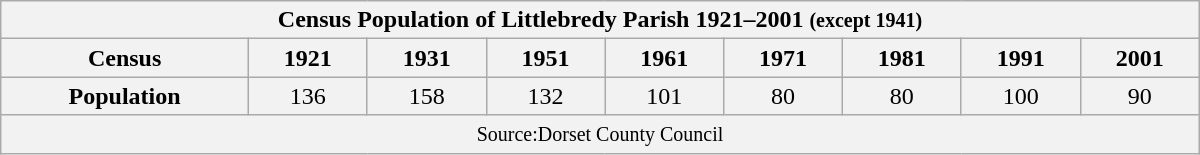<table class="wikitable" style="width:800px;">
<tr>
<th colspan= "15" style="background:; color:"><span>Census Population of Littlebredy Parish 1921–2001 <small>(except 1941)</small></span></th>
</tr>
<tr style="text-align:center;">
<th style="background:; color: height:15px;">Census</th>
<th style="background:;">1921</th>
<th style="background:;">1931</th>
<th style="background:;">1951</th>
<th style="background:;">1961</th>
<th style="background:;">1971</th>
<th style="background:;">1981</th>
<th style="background:;">1991</th>
<th style="background:;">2001</th>
</tr>
<tr style="text-align:center;">
<th style="background:; color: height:15px;">Population</th>
<td style="background:#F2F2F2;">136</td>
<td style="background:#F2F2F2;">158</td>
<td style="background:#F2F2F2;">132</td>
<td style="background:#F2F2F2;">101</td>
<td style="background:#F2F2F2;">80</td>
<td style="background:#F2F2F2;">80</td>
<td style="background:#F2F2F2;">100</td>
<td style="background:#F2F2F2;">90</td>
</tr>
<tr style="text-align:center;">
<td colspan="15" style="background:#F2F2F2; color: text-align:center;"><small>Source:Dorset County Council</small></td>
</tr>
</table>
